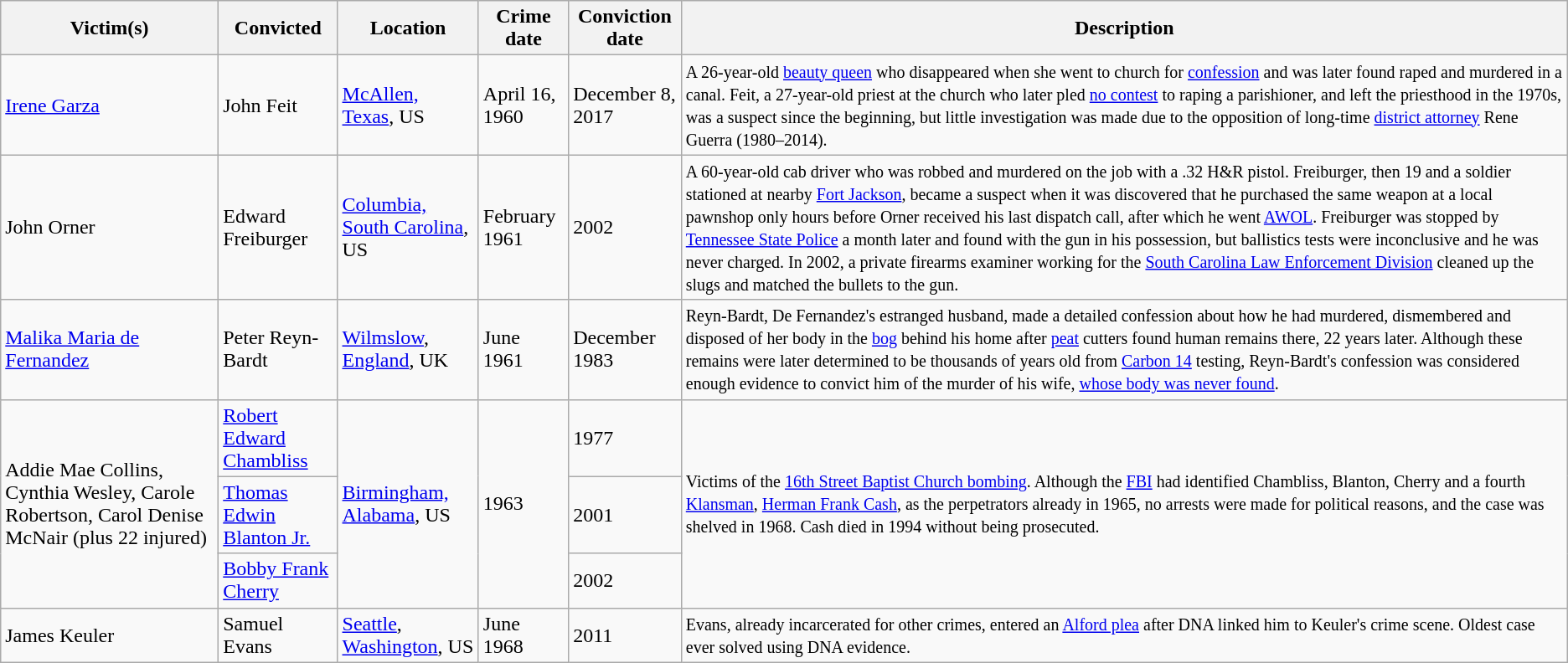<table class="wikitable sortable">
<tr>
<th scope="col">Victim(s)</th>
<th scope="col">Convicted</th>
<th scope="col">Location</th>
<th scope="col">Crime date</th>
<th scope="col">Conviction date</th>
<th scope="col">Description</th>
</tr>
<tr>
<td><a href='#'>Irene Garza</a></td>
<td>John Feit</td>
<td><a href='#'>McAllen, Texas</a>, US</td>
<td>April 16, 1960</td>
<td>December 8, 2017</td>
<td><small>A 26-year-old <a href='#'>beauty queen</a> who disappeared when she went to church for <a href='#'>confession</a> and was later found raped and murdered in a canal. Feit, a 27-year-old priest at the church who later pled <a href='#'>no contest</a> to raping a parishioner, and left the priesthood in the 1970s, was a suspect since the beginning, but little investigation was made due to the opposition of long-time <a href='#'>district attorney</a> Rene Guerra (1980–2014).</small></td>
</tr>
<tr>
<td>John Orner</td>
<td>Edward Freiburger</td>
<td><a href='#'>Columbia, South Carolina</a>, US</td>
<td>February 1961</td>
<td>2002</td>
<td><small>A 60-year-old cab driver who was robbed and murdered on the job with a .32 H&R pistol. Freiburger, then 19 and a soldier stationed at nearby <a href='#'>Fort Jackson</a>, became a suspect when it was discovered that he purchased the same weapon at a local pawnshop only hours before Orner received his last dispatch call, after which he went <a href='#'>AWOL</a>. Freiburger was stopped by <a href='#'>Tennessee State Police</a> a month later and found with the gun in his possession, but ballistics tests were inconclusive and he was never charged. In 2002, a private firearms examiner working for the <a href='#'>South Carolina Law Enforcement Division</a> cleaned up the slugs and matched the bullets to the gun.</small></td>
</tr>
<tr>
<td><a href='#'>Malika Maria de Fernandez</a></td>
<td>Peter Reyn-Bardt</td>
<td><a href='#'>Wilmslow</a>, <a href='#'>England</a>, UK</td>
<td>June 1961</td>
<td>December 1983</td>
<td><small>Reyn-Bardt, De Fernandez's estranged husband, made a detailed confession about how he had murdered, dismembered and disposed of her body in the <a href='#'>bog</a> behind his home after <a href='#'>peat</a> cutters found human remains there, 22 years later. Although these remains were later determined to be thousands of years old from <a href='#'>Carbon 14</a> testing, Reyn-Bardt's confession was considered enough evidence to convict him of the murder of his wife, <a href='#'>whose body was never found</a>.</small></td>
</tr>
<tr>
<td rowspan="3">Addie Mae Collins, Cynthia Wesley, Carole Robertson, Carol Denise McNair (plus 22 injured)</td>
<td><a href='#'>Robert Edward Chambliss</a></td>
<td rowspan="3"><a href='#'>Birmingham, Alabama</a>, US</td>
<td rowspan="3">1963</td>
<td>1977</td>
<td rowspan="3"><small>Victims of the <a href='#'>16th Street Baptist Church bombing</a>. Although the <a href='#'>FBI</a> had identified Chambliss, Blanton, Cherry and a fourth <a href='#'>Klansman</a>, <a href='#'>Herman Frank Cash</a>, as the perpetrators already in 1965, no arrests were made for political reasons, and the case was shelved in 1968. Cash died in 1994 without being prosecuted.</small></td>
</tr>
<tr>
<td><a href='#'>Thomas Edwin Blanton Jr.</a></td>
<td>2001</td>
</tr>
<tr>
<td><a href='#'>Bobby Frank Cherry</a></td>
<td>2002</td>
</tr>
<tr>
<td>James Keuler</td>
<td>Samuel Evans</td>
<td><a href='#'>Seattle</a>, <a href='#'>Washington</a>, US</td>
<td>June 1968</td>
<td>2011</td>
<td><small>Evans, already incarcerated for other crimes, entered an <a href='#'>Alford plea</a> after DNA linked him to Keuler's crime scene. Oldest case ever solved using DNA evidence.</small></td>
</tr>
</table>
